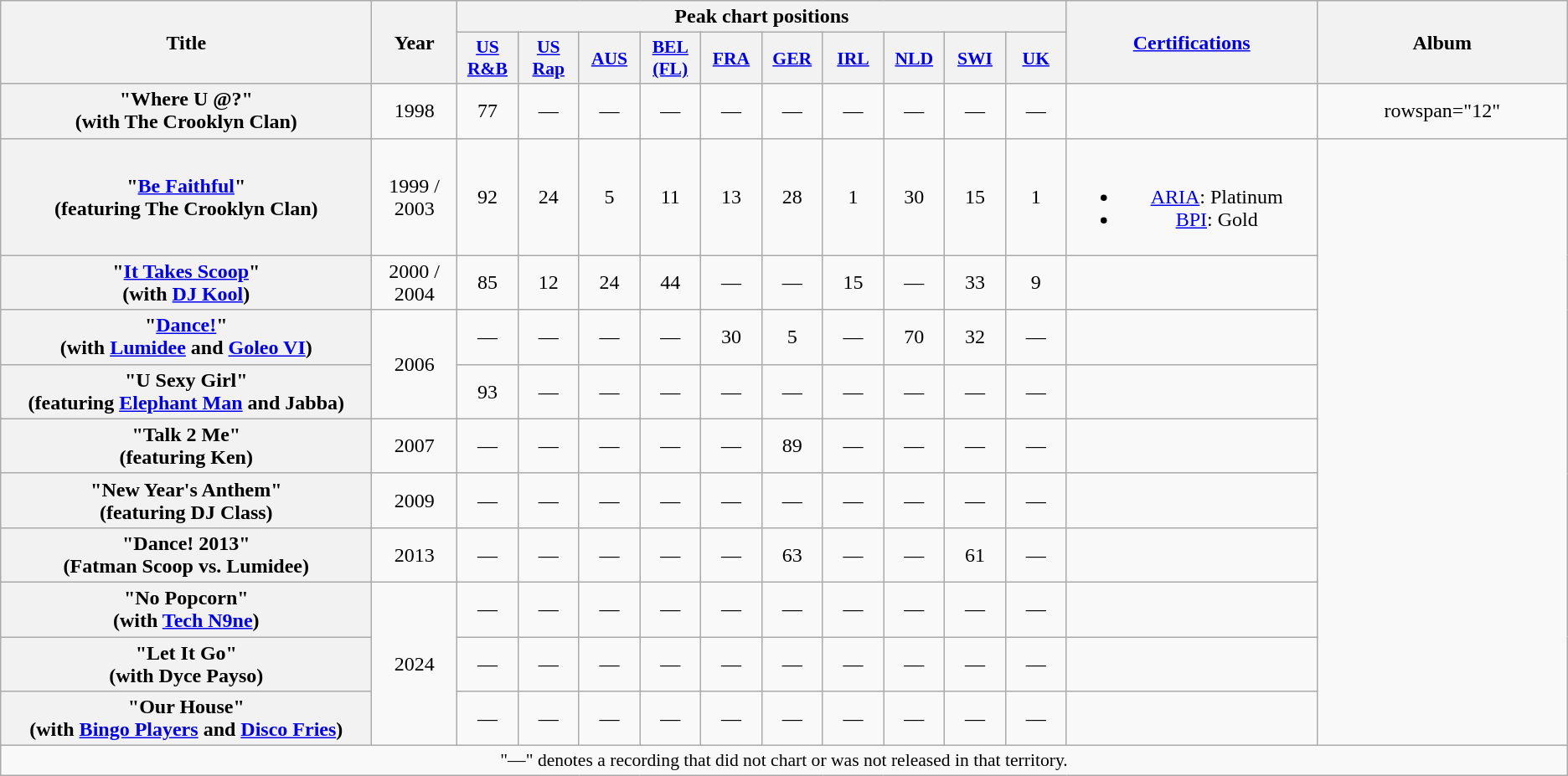<table class="wikitable plainrowheaders" style="text-align:center;">
<tr>
<th scope="col" rowspan="2" style="width:18em;">Title</th>
<th scope="col" rowspan="2">Year</th>
<th scope="col" colspan="10">Peak chart positions</th>
<th scope="col" rowspan="2" style="width:12em;"><a href='#'>Certifications</a></th>
<th scope="col" rowspan="2" style="width:12em;">Album</th>
</tr>
<tr>
<th scope="col" style="width:2.9em;font-size:90%;"><a href='#'>US<br>R&B</a><br></th>
<th scope="col" style="width:2.9em;font-size:90%;"><a href='#'>US<br>Rap</a><br></th>
<th scope="col" style="width:2.9em;font-size:90%;"><a href='#'>AUS</a><br></th>
<th scope="col" style="width:2.9em;font-size:90%;"><a href='#'>BEL<br>(FL)</a><br></th>
<th scope="col" style="width:2.9em;font-size:90%;"><a href='#'>FRA</a><br></th>
<th scope="col" style="width:2.9em;font-size:90%;"><a href='#'>GER</a><br></th>
<th scope="col" style="width:2.9em;font-size:90%;"><a href='#'>IRL</a><br></th>
<th scope="col" style="width:2.9em;font-size:90%;"><a href='#'>NLD</a><br></th>
<th scope="col" style="width:2.9em;font-size:90%;"><a href='#'>SWI</a><br></th>
<th scope="col" style="width:2.9em;font-size:90%;"><a href='#'>UK</a><br></th>
</tr>
<tr>
<th scope="row">"Where U @?"<br><span>(with The Crooklyn Clan)</span></th>
<td>1998</td>
<td>77</td>
<td>—</td>
<td>—</td>
<td>—</td>
<td>—</td>
<td>—</td>
<td>—</td>
<td>—</td>
<td>—</td>
<td>—</td>
<td></td>
<td>rowspan="12" </td>
</tr>
<tr>
<th scope="row">"<a href='#'>Be Faithful</a>"<br><span>(featuring The Crooklyn Clan)</span></th>
<td>1999 / 2003</td>
<td>92</td>
<td>24</td>
<td>5</td>
<td>11</td>
<td>13</td>
<td>28</td>
<td>1</td>
<td>30</td>
<td>15</td>
<td>1</td>
<td><br><ul><li><a href='#'>ARIA</a>: Platinum</li><li><a href='#'>BPI</a>: Gold</li></ul></td>
</tr>
<tr>
<th scope="row">"<a href='#'>It Takes Scoop</a>"<br><span>(with <a href='#'>DJ Kool</a>)</span></th>
<td>2000 / 2004</td>
<td>85</td>
<td>12</td>
<td>24</td>
<td>44</td>
<td>—</td>
<td>—</td>
<td>15</td>
<td>—</td>
<td>33</td>
<td>9</td>
<td></td>
</tr>
<tr>
<th scope="row">"<a href='#'>Dance!</a>"<br><span>(with <a href='#'>Lumidee</a> and <a href='#'>Goleo VI</a>)</span></th>
<td rowspan="2">2006</td>
<td>—</td>
<td>—</td>
<td>—</td>
<td>—</td>
<td>30</td>
<td>5</td>
<td>—</td>
<td>70</td>
<td>32</td>
<td>—</td>
<td></td>
</tr>
<tr>
<th scope="row">"U Sexy Girl"<br><span>(featuring <a href='#'>Elephant Man</a> and Jabba)</span></th>
<td>93</td>
<td>—</td>
<td>—</td>
<td>—</td>
<td>—</td>
<td>—</td>
<td>—</td>
<td>—</td>
<td>—</td>
<td>—</td>
<td></td>
</tr>
<tr>
<th scope="row">"Talk 2 Me"<br><span>(featuring Ken)</span></th>
<td>2007</td>
<td>—</td>
<td>—</td>
<td>—</td>
<td>—</td>
<td>—</td>
<td>89</td>
<td>—</td>
<td>—</td>
<td>—</td>
<td>—</td>
<td></td>
</tr>
<tr>
<th scope="row">"New Year's Anthem"<br><span>(featuring DJ Class)</span></th>
<td>2009</td>
<td>—</td>
<td>—</td>
<td>—</td>
<td>—</td>
<td>—</td>
<td>—</td>
<td>—</td>
<td>—</td>
<td>—</td>
<td>—</td>
<td></td>
</tr>
<tr>
<th scope="row">"Dance! 2013"<br><span>(Fatman Scoop vs. Lumidee)</span></th>
<td>2013</td>
<td>—</td>
<td>—</td>
<td>—</td>
<td>—</td>
<td>—</td>
<td>63</td>
<td>—</td>
<td>—</td>
<td>61</td>
<td>—</td>
<td></td>
</tr>
<tr>
<th scope="row">"No Popcorn"<br><span>(with <a href='#'>Tech N9ne</a>)</span></th>
<td rowspan="3">2024</td>
<td>—</td>
<td>—</td>
<td>—</td>
<td>—</td>
<td>—</td>
<td>—</td>
<td>—</td>
<td>—</td>
<td>—</td>
<td>—</td>
<td></td>
</tr>
<tr>
<th scope="row">"Let It Go"<br><span>(with Dyce Payso)</span></th>
<td>—</td>
<td>—</td>
<td>—</td>
<td>—</td>
<td>—</td>
<td>—</td>
<td>—</td>
<td>—</td>
<td>—</td>
<td>—</td>
<td></td>
</tr>
<tr>
<th scope="row">"Our House"<br><span>(with <a href='#'>Bingo Players</a> and <a href='#'>Disco Fries</a>)</span></th>
<td>—</td>
<td>—</td>
<td>—</td>
<td>—</td>
<td>—</td>
<td>—</td>
<td>—</td>
<td>—</td>
<td>—</td>
<td>—</td>
<td></td>
</tr>
<tr>
<td colspan="14" style="font-size:90%">"—" denotes a recording that did not chart or was not released in that territory.</td>
</tr>
</table>
